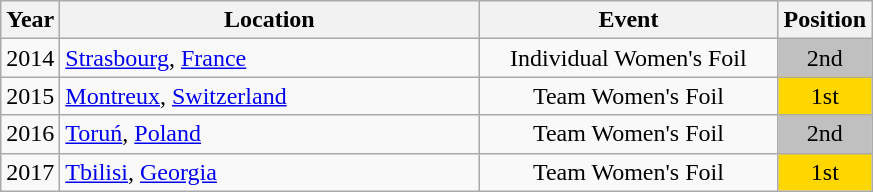<table class="wikitable" style="text-align:center;">
<tr>
<th>Year</th>
<th style="width:17em">Location</th>
<th style="width:12em">Event</th>
<th>Position</th>
</tr>
<tr>
<td>2014</td>
<td rowspan="1" align="left"> <a href='#'>Strasbourg</a>, <a href='#'>France</a></td>
<td>Individual Women's Foil</td>
<td bgcolor="silver">2nd</td>
</tr>
<tr>
<td>2015</td>
<td rowspan="1" align="left"> <a href='#'>Montreux</a>, <a href='#'>Switzerland</a></td>
<td>Team Women's Foil</td>
<td bgcolor="gold">1st</td>
</tr>
<tr>
<td>2016</td>
<td rowspan="1" align="left"> <a href='#'>Toruń</a>, <a href='#'>Poland</a></td>
<td>Team Women's Foil</td>
<td bgcolor="silver">2nd</td>
</tr>
<tr>
<td>2017</td>
<td rowspan="1" align="left"> <a href='#'>Tbilisi</a>, <a href='#'>Georgia</a></td>
<td>Team Women's Foil</td>
<td bgcolor="gold">1st</td>
</tr>
</table>
